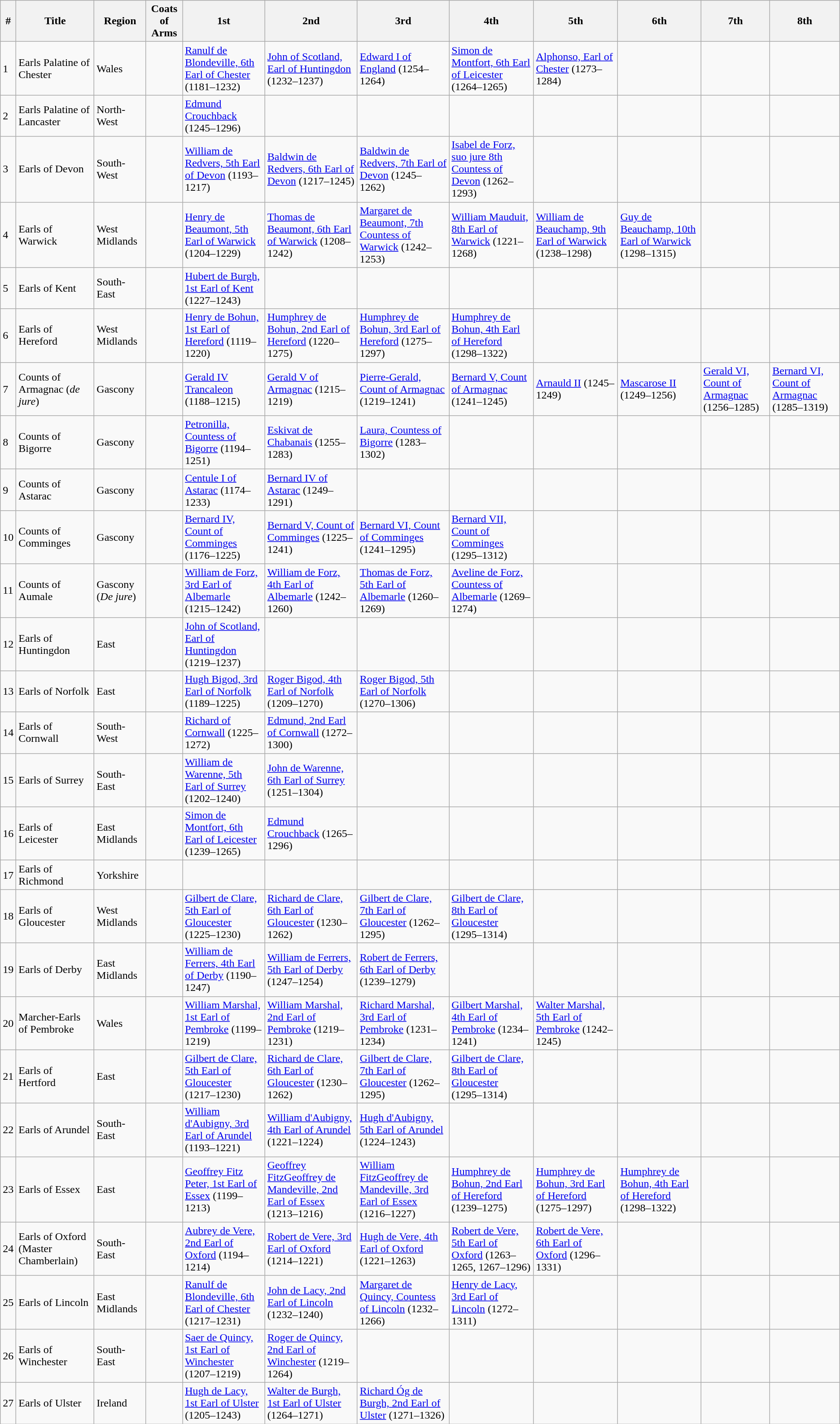<table class="wikitable">
<tr>
<th>#</th>
<th>Title</th>
<th>Region</th>
<th>Coats of Arms</th>
<th>1st</th>
<th>2nd</th>
<th>3rd</th>
<th>4th</th>
<th>5th</th>
<th>6th</th>
<th>7th</th>
<th>8th</th>
</tr>
<tr>
<td>1</td>
<td>Earls Palatine of Chester</td>
<td>Wales</td>
<td></td>
<td><a href='#'>Ranulf de Blondeville, 6th Earl of Chester</a> (1181–1232)</td>
<td><a href='#'>John of Scotland, Earl of Huntingdon</a> (1232–1237)</td>
<td><a href='#'>Edward I of England</a> (1254–1264)</td>
<td><a href='#'>Simon de Montfort, 6th Earl of Leicester</a> (1264–1265)</td>
<td><a href='#'>Alphonso, Earl of Chester</a> (1273–1284)</td>
<td></td>
<td></td>
<td></td>
</tr>
<tr>
<td>2</td>
<td>Earls Palatine of Lancaster</td>
<td>North-West</td>
<td></td>
<td><a href='#'>Edmund Crouchback</a> (1245–1296)</td>
<td></td>
<td></td>
<td></td>
<td></td>
<td></td>
<td></td>
<td></td>
</tr>
<tr>
<td>3</td>
<td>Earls of Devon</td>
<td>South-West</td>
<td></td>
<td><a href='#'>William de Redvers, 5th Earl of Devon</a> (1193–1217)</td>
<td><a href='#'>Baldwin de Redvers, 6th Earl of Devon</a> (1217–1245)</td>
<td><a href='#'>Baldwin de Redvers, 7th Earl of Devon</a> (1245–1262)</td>
<td><a href='#'>Isabel de Forz, suo jure 8th Countess of Devon</a> (1262–1293)</td>
<td></td>
<td></td>
<td></td>
<td></td>
</tr>
<tr>
<td>4</td>
<td>Earls of Warwick</td>
<td>West Midlands</td>
<td></td>
<td><a href='#'>Henry de Beaumont, 5th Earl of Warwick</a> (1204–1229)</td>
<td><a href='#'>Thomas de Beaumont, 6th Earl of Warwick</a> (1208–1242)</td>
<td><a href='#'>Margaret de Beaumont, 7th Countess of Warwick</a> (1242–1253)</td>
<td><a href='#'>William Mauduit, 8th Earl of Warwick</a> (1221–1268)</td>
<td><a href='#'>William de Beauchamp, 9th Earl of Warwick</a> (1238–1298)</td>
<td><a href='#'>Guy de Beauchamp, 10th Earl of Warwick</a> (1298–1315)</td>
<td></td>
<td></td>
</tr>
<tr>
<td>5</td>
<td>Earls of Kent</td>
<td>South-East</td>
<td></td>
<td><a href='#'>Hubert de Burgh, 1st Earl of Kent</a> (1227–1243)</td>
<td></td>
<td></td>
<td></td>
<td></td>
<td></td>
<td></td>
<td></td>
</tr>
<tr>
<td>6</td>
<td>Earls of Hereford</td>
<td>West Midlands</td>
<td></td>
<td><a href='#'>Henry de Bohun, 1st Earl of Hereford</a> (1119–1220)</td>
<td><a href='#'>Humphrey de Bohun, 2nd Earl of Hereford</a> (1220–1275)</td>
<td><a href='#'>Humphrey de Bohun, 3rd Earl of Hereford</a>  (1275–1297)</td>
<td><a href='#'>Humphrey de Bohun, 4th Earl of Hereford</a> (1298–1322)</td>
<td></td>
<td></td>
<td></td>
<td></td>
</tr>
<tr>
<td>7</td>
<td>Counts of Armagnac (<em>de jure</em>)</td>
<td>Gascony</td>
<td></td>
<td><a href='#'>Gerald IV Trancaleon</a> (1188–1215)</td>
<td><a href='#'>Gerald V of Armagnac</a> (1215–1219)</td>
<td><a href='#'>Pierre-Gerald, Count of Armagnac</a> (1219–1241)</td>
<td><a href='#'>Bernard V, Count of Armagnac</a> (1241–1245)</td>
<td><a href='#'>Arnauld II</a> (1245–1249)</td>
<td><a href='#'>Mascarose II</a> (1249–1256)</td>
<td><a href='#'>Gerald VI, Count of Armagnac</a> (1256–1285)</td>
<td><a href='#'>Bernard VI, Count of Armagnac</a> (1285–1319)</td>
</tr>
<tr>
<td>8</td>
<td>Counts of Bigorre</td>
<td>Gascony</td>
<td></td>
<td><a href='#'>Petronilla, Countess of Bigorre</a> (1194–1251)</td>
<td><a href='#'>Eskivat de Chabanais</a> (1255–1283)</td>
<td><a href='#'>Laura, Countess of Bigorre</a> (1283–1302)</td>
<td></td>
<td></td>
<td></td>
<td></td>
<td></td>
</tr>
<tr>
<td>9</td>
<td>Counts of Astarac</td>
<td>Gascony</td>
<td></td>
<td><a href='#'>Centule I of Astarac</a> (1174–1233)</td>
<td><a href='#'>Bernard IV of Astarac</a> (1249–1291)</td>
<td></td>
<td></td>
<td></td>
<td></td>
<td></td>
<td></td>
</tr>
<tr>
<td>10</td>
<td>Counts of Comminges</td>
<td>Gascony</td>
<td></td>
<td><a href='#'>Bernard IV, Count of Comminges</a> (1176–1225)</td>
<td><a href='#'>Bernard V, Count of Comminges</a> (1225–1241)</td>
<td><a href='#'>Bernard VI, Count of Comminges</a> (1241–1295)</td>
<td><a href='#'>Bernard VII, Count of Comminges</a> (1295–1312)</td>
<td></td>
<td></td>
<td></td>
<td></td>
</tr>
<tr>
<td>11</td>
<td>Counts of Aumale</td>
<td>Gascony (<em>De jure</em>)</td>
<td></td>
<td><a href='#'>William de Forz, 3rd Earl of Albemarle</a> (1215–1242)</td>
<td><a href='#'>William de Forz, 4th Earl of Albemarle</a> (1242–1260)</td>
<td><a href='#'>Thomas de Forz, 5th Earl of Albemarle</a> (1260–1269)</td>
<td><a href='#'>Aveline de Forz, Countess of Albemarle</a> (1269–1274)</td>
<td></td>
<td></td>
<td></td>
<td></td>
</tr>
<tr>
<td>12</td>
<td>Earls of Huntingdon</td>
<td>East</td>
<td></td>
<td><a href='#'>John of Scotland, Earl of Huntingdon</a> (1219–1237)</td>
<td></td>
<td></td>
<td></td>
<td></td>
<td></td>
<td></td>
<td></td>
</tr>
<tr>
<td>13</td>
<td>Earls of Norfolk</td>
<td>East</td>
<td></td>
<td><a href='#'>Hugh Bigod, 3rd Earl of Norfolk</a> (1189–1225)</td>
<td><a href='#'>Roger Bigod, 4th Earl of Norfolk</a> (1209–1270)</td>
<td><a href='#'>Roger Bigod, 5th Earl of Norfolk</a> (1270–1306)</td>
<td></td>
<td></td>
<td></td>
<td></td>
<td></td>
</tr>
<tr>
<td>14</td>
<td>Earls of Cornwall</td>
<td>South-West</td>
<td></td>
<td><a href='#'>Richard of Cornwall</a> (1225–1272)</td>
<td><a href='#'>Edmund, 2nd Earl of Cornwall</a> (1272–1300)</td>
<td></td>
<td></td>
<td></td>
<td></td>
<td></td>
<td></td>
</tr>
<tr>
<td>15</td>
<td>Earls of Surrey</td>
<td>South-East</td>
<td></td>
<td><a href='#'>William de Warenne, 5th Earl of Surrey</a> (1202–1240)</td>
<td><a href='#'>John de Warenne, 6th Earl of Surrey</a> (1251–1304)</td>
<td></td>
<td></td>
<td></td>
<td></td>
<td></td>
<td></td>
</tr>
<tr>
<td>16</td>
<td>Earls of Leicester</td>
<td>East Midlands</td>
<td></td>
<td><a href='#'>Simon de Montfort, 6th Earl of Leicester</a> (1239–1265)</td>
<td><a href='#'>Edmund Crouchback</a> (1265–1296)</td>
<td></td>
<td></td>
<td></td>
<td></td>
<td></td>
<td></td>
</tr>
<tr>
<td>17</td>
<td>Earls of Richmond</td>
<td>Yorkshire</td>
<td></td>
<td></td>
<td></td>
<td></td>
<td></td>
<td></td>
<td></td>
<td></td>
<td></td>
</tr>
<tr>
<td>18</td>
<td>Earls of Gloucester</td>
<td>West Midlands</td>
<td></td>
<td><a href='#'>Gilbert de Clare, 5th Earl of Gloucester</a> (1225–1230)</td>
<td><a href='#'>Richard de Clare, 6th Earl of Gloucester</a> (1230–1262)</td>
<td><a href='#'>Gilbert de Clare, 7th Earl of Gloucester</a> (1262–1295)</td>
<td><a href='#'>Gilbert de Clare, 8th Earl of Gloucester</a> (1295–1314)</td>
<td></td>
<td></td>
<td></td>
<td></td>
</tr>
<tr>
<td>19</td>
<td>Earls of Derby</td>
<td>East Midlands</td>
<td></td>
<td><a href='#'>William de Ferrers, 4th Earl of Derby</a> (1190–1247)</td>
<td><a href='#'>William de Ferrers, 5th Earl of Derby</a> (1247–1254)</td>
<td><a href='#'>Robert de Ferrers, 6th Earl of Derby</a> (1239–1279)</td>
<td></td>
<td></td>
<td></td>
<td></td>
<td></td>
</tr>
<tr>
<td>20</td>
<td>Marcher-Earls of Pembroke</td>
<td>Wales</td>
<td></td>
<td><a href='#'>William Marshal, 1st Earl of Pembroke</a> (1199–1219)</td>
<td><a href='#'>William Marshal, 2nd Earl of Pembroke</a> (1219–1231)</td>
<td><a href='#'>Richard Marshal, 3rd Earl of Pembroke</a> (1231–1234)</td>
<td><a href='#'>Gilbert Marshal, 4th Earl of Pembroke</a> (1234–1241)</td>
<td><a href='#'>Walter Marshal, 5th Earl of Pembroke</a> (1242–1245)</td>
<td></td>
<td></td>
<td></td>
</tr>
<tr>
<td>21</td>
<td>Earls of Hertford</td>
<td>East</td>
<td></td>
<td><a href='#'>Gilbert de Clare, 5th Earl of Gloucester</a> (1217–1230)</td>
<td><a href='#'>Richard de Clare, 6th Earl of Gloucester</a> (1230–1262)</td>
<td><a href='#'>Gilbert de Clare, 7th Earl of Gloucester</a> (1262–1295)</td>
<td><a href='#'>Gilbert de Clare, 8th Earl of Gloucester</a> (1295–1314)</td>
<td></td>
<td></td>
<td></td>
<td></td>
</tr>
<tr>
<td>22</td>
<td>Earls of Arundel</td>
<td>South-East</td>
<td></td>
<td><a href='#'>William d'Aubigny, 3rd Earl of Arundel</a> (1193–1221)</td>
<td><a href='#'>William d'Aubigny, 4th Earl of Arundel</a> (1221–1224)</td>
<td><a href='#'>Hugh d'Aubigny, 5th Earl of Arundel</a> (1224–1243)</td>
<td></td>
<td></td>
<td></td>
<td></td>
<td></td>
</tr>
<tr>
<td>23</td>
<td>Earls of Essex</td>
<td>East</td>
<td></td>
<td><a href='#'>Geoffrey Fitz Peter, 1st Earl of Essex</a> (1199–1213)</td>
<td><a href='#'>Geoffrey FitzGeoffrey de Mandeville, 2nd Earl of Essex</a> (1213–1216)</td>
<td><a href='#'>William FitzGeoffrey de Mandeville, 3rd Earl of Essex</a> (1216–1227)</td>
<td><a href='#'>Humphrey de Bohun, 2nd Earl of Hereford</a> (1239–1275)</td>
<td><a href='#'>Humphrey de Bohun, 3rd Earl of Hereford</a>  (1275–1297)</td>
<td><a href='#'>Humphrey de Bohun, 4th Earl of Hereford</a> (1298–1322)</td>
<td></td>
<td></td>
</tr>
<tr>
<td>24</td>
<td>Earls of Oxford (Master Chamberlain)</td>
<td>South-East</td>
<td></td>
<td><a href='#'>Aubrey de Vere, 2nd Earl of Oxford</a> (1194–1214)</td>
<td><a href='#'>Robert de Vere, 3rd Earl of Oxford</a> (1214–1221)</td>
<td><a href='#'>Hugh de Vere, 4th Earl of Oxford</a> (1221–1263)</td>
<td><a href='#'>Robert de Vere, 5th Earl of Oxford</a> (1263–1265, 1267–1296)</td>
<td><a href='#'>Robert de Vere, 6th Earl of Oxford</a> (1296–1331)</td>
<td></td>
<td></td>
<td></td>
</tr>
<tr>
<td>25</td>
<td>Earls of Lincoln</td>
<td>East Midlands</td>
<td></td>
<td><a href='#'>Ranulf de Blondeville, 6th Earl of Chester</a> (1217–1231)</td>
<td><a href='#'>John de Lacy, 2nd Earl of Lincoln</a> (1232–1240)</td>
<td><a href='#'>Margaret de Quincy, Countess of Lincoln</a> (1232–1266)</td>
<td><a href='#'>Henry de Lacy, 3rd Earl of Lincoln</a> (1272–1311)</td>
<td></td>
<td></td>
<td></td>
<td></td>
</tr>
<tr>
<td>26</td>
<td>Earls of Winchester</td>
<td>South-East</td>
<td></td>
<td><a href='#'>Saer de Quincy, 1st Earl of Winchester</a> (1207–1219)</td>
<td><a href='#'>Roger de Quincy, 2nd Earl of Winchester</a> (1219–1264)</td>
<td></td>
<td></td>
<td></td>
<td></td>
<td></td>
<td></td>
</tr>
<tr>
<td>27</td>
<td>Earls of Ulster</td>
<td>Ireland</td>
<td></td>
<td><a href='#'>Hugh de Lacy, 1st Earl of Ulster</a> (1205–1243)</td>
<td><a href='#'>Walter de Burgh, 1st Earl of Ulster</a> (1264–1271)</td>
<td><a href='#'>Richard Óg de Burgh, 2nd Earl of Ulster</a> (1271–1326)</td>
<td></td>
<td></td>
<td></td>
<td></td>
<td></td>
</tr>
</table>
